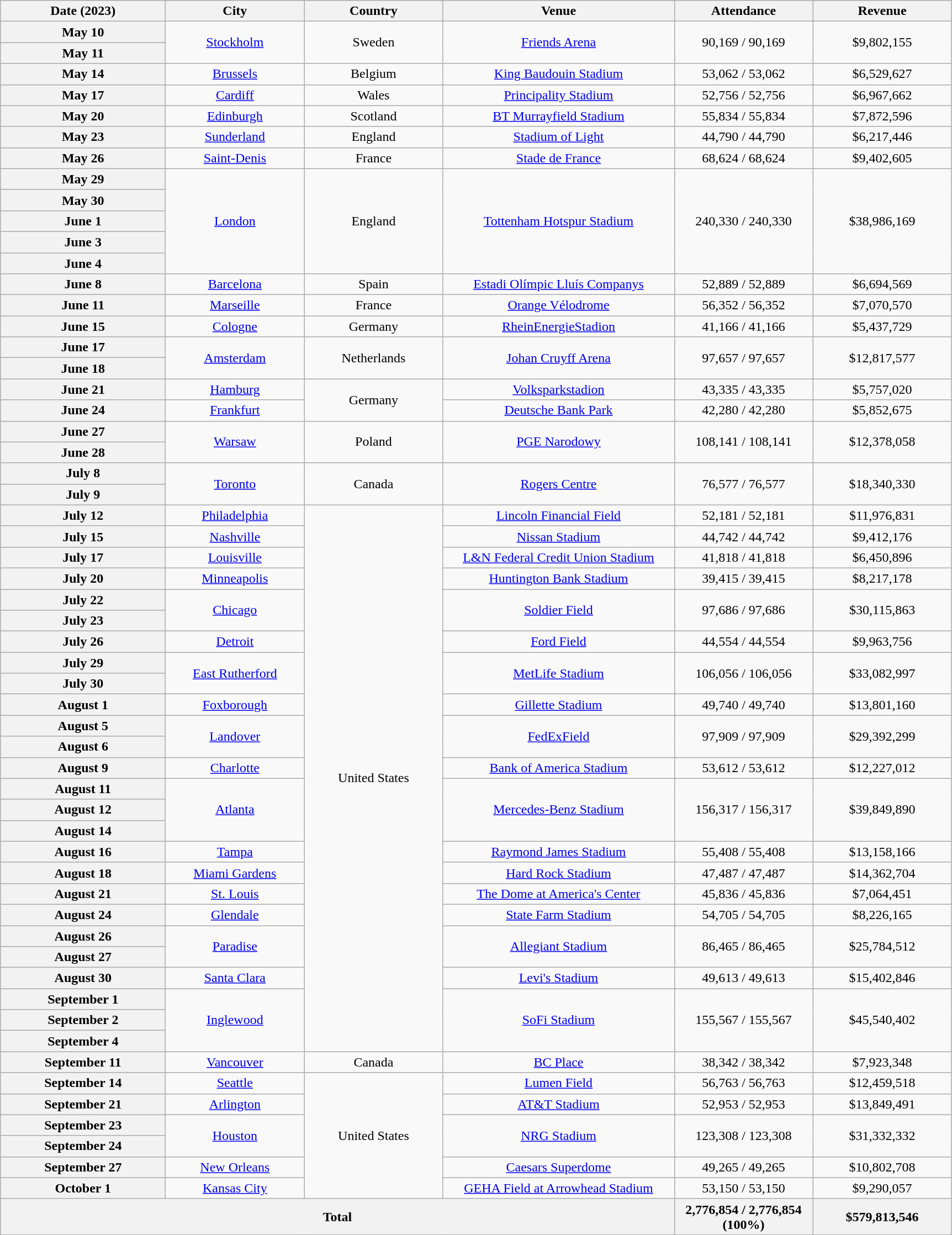<table class="wikitable plainrowheaders" style="text-align:center">
<tr>
<th scope="col" style="width:12em;">Date (2023)</th>
<th scope="col" style="width:10em;">City</th>
<th scope="col" style="width:10em;">Country</th>
<th scope="col" style="width:17em;">Venue</th>
<th scope="col" style="width:10em;">Attendance</th>
<th scope="col" style="width:10em;">Revenue</th>
</tr>
<tr>
<th scope="row" style="text-align:center">May 10</th>
<td rowspan="2"><a href='#'>Stockholm</a></td>
<td rowspan="2">Sweden</td>
<td rowspan="2"><a href='#'>Friends Arena</a></td>
<td rowspan="2">90,169 / 90,169</td>
<td rowspan="2">$9,802,155</td>
</tr>
<tr>
<th scope="row" style="text-align:center">May 11</th>
</tr>
<tr>
<th scope="row" style="text-align:center">May 14</th>
<td><a href='#'>Brussels</a></td>
<td>Belgium</td>
<td><a href='#'>King Baudouin Stadium</a></td>
<td>53,062 / 53,062</td>
<td>$6,529,627</td>
</tr>
<tr>
<th scope="row" style="text-align:center">May 17</th>
<td><a href='#'>Cardiff</a></td>
<td>Wales</td>
<td><a href='#'>Principality Stadium</a></td>
<td>52,756 / 52,756</td>
<td>$6,967,662</td>
</tr>
<tr>
<th scope="row" style="text-align:center">May 20</th>
<td><a href='#'>Edinburgh</a></td>
<td>Scotland</td>
<td><a href='#'>BT Murrayfield Stadium</a></td>
<td>55,834 / 55,834</td>
<td>$7,872,596</td>
</tr>
<tr>
<th scope="row" style="text-align:center">May 23</th>
<td><a href='#'>Sunderland</a></td>
<td>England</td>
<td><a href='#'>Stadium of Light</a></td>
<td>44,790 / 44,790</td>
<td>$6,217,446</td>
</tr>
<tr>
<th scope="row" style="text-align:center">May 26</th>
<td><a href='#'>Saint-Denis</a></td>
<td>France</td>
<td><a href='#'>Stade de France</a></td>
<td>68,624 / 68,624</td>
<td>$9,402,605</td>
</tr>
<tr>
<th scope="row" style="text-align:center">May 29</th>
<td rowspan="5"><a href='#'>London</a></td>
<td rowspan="5">England</td>
<td rowspan="5"><a href='#'>Tottenham Hotspur Stadium</a></td>
<td rowspan="5">240,330 / 240,330</td>
<td rowspan="5">$38,986,169</td>
</tr>
<tr>
<th scope="row" style="text-align:center">May 30</th>
</tr>
<tr>
<th scope="row" style="text-align:center">June 1</th>
</tr>
<tr>
<th scope="row" style="text-align:center">June 3</th>
</tr>
<tr>
<th scope="row" style="text-align:center">June 4</th>
</tr>
<tr>
<th scope="row" style="text-align:center">June 8</th>
<td><a href='#'>Barcelona</a></td>
<td>Spain</td>
<td><a href='#'>Estadi Olímpic Lluís Companys</a></td>
<td>52,889 / 52,889</td>
<td>$6,694,569</td>
</tr>
<tr>
<th scope="row" style="text-align:center">June 11</th>
<td><a href='#'>Marseille</a></td>
<td>France</td>
<td><a href='#'>Orange Vélodrome</a></td>
<td>56,352 / 56,352</td>
<td>$7,070,570</td>
</tr>
<tr>
<th scope="row" style="text-align:center">June 15</th>
<td><a href='#'>Cologne</a></td>
<td>Germany</td>
<td><a href='#'>RheinEnergieStadion</a></td>
<td>41,166 / 41,166</td>
<td>$5,437,729</td>
</tr>
<tr>
<th scope="row" style="text-align:center">June 17</th>
<td rowspan="2"><a href='#'>Amsterdam</a></td>
<td rowspan="2">Netherlands</td>
<td rowspan="2"><a href='#'>Johan Cruyff Arena</a></td>
<td rowspan="2">97,657 / 97,657</td>
<td rowspan="2">$12,817,577</td>
</tr>
<tr>
<th scope="row" style="text-align:center">June 18</th>
</tr>
<tr>
<th scope="row" style="text-align:center">June 21</th>
<td><a href='#'>Hamburg</a></td>
<td rowspan="2">Germany</td>
<td><a href='#'>Volksparkstadion</a></td>
<td>43,335 / 43,335</td>
<td>$5,757,020</td>
</tr>
<tr>
<th scope="row" style="text-align:center">June 24</th>
<td><a href='#'>Frankfurt</a></td>
<td><a href='#'>Deutsche Bank Park</a></td>
<td>42,280 / 42,280</td>
<td>$5,852,675</td>
</tr>
<tr>
<th scope="row" style="text-align:center">June 27</th>
<td rowspan="2"><a href='#'>Warsaw</a></td>
<td rowspan="2">Poland</td>
<td rowspan="2"><a href='#'>PGE Narodowy</a></td>
<td rowspan="2">108,141 / 108,141</td>
<td rowspan="2">$12,378,058</td>
</tr>
<tr>
<th scope="row" style="text-align:center">June 28</th>
</tr>
<tr>
<th scope="row" style="text-align:center">July 8</th>
<td rowspan="2"><a href='#'>Toronto</a></td>
<td rowspan="2">Canada</td>
<td rowspan="2"><a href='#'>Rogers Centre</a></td>
<td rowspan="2">76,577 / 76,577</td>
<td rowspan="2">$18,340,330</td>
</tr>
<tr>
<th scope="row" style="text-align:center">July 9</th>
</tr>
<tr>
<th scope="row" style="text-align:center">July 12</th>
<td><a href='#'>Philadelphia</a></td>
<td rowspan="26">United States</td>
<td><a href='#'>Lincoln Financial Field</a></td>
<td>52,181 / 52,181</td>
<td>$11,976,831</td>
</tr>
<tr>
<th scope="row" style="text-align:center">July 15</th>
<td><a href='#'>Nashville</a></td>
<td><a href='#'>Nissan Stadium</a></td>
<td>44,742 / 44,742</td>
<td>$9,412,176</td>
</tr>
<tr>
<th scope="row" style="text-align:center">July 17</th>
<td><a href='#'>Louisville</a></td>
<td><a href='#'>L&N Federal Credit Union Stadium</a></td>
<td>41,818 / 41,818</td>
<td>$6,450,896</td>
</tr>
<tr>
<th scope="row" style="text-align:center">July 20</th>
<td><a href='#'>Minneapolis</a></td>
<td><a href='#'>Huntington Bank Stadium</a></td>
<td>39,415 / 39,415</td>
<td>$8,217,178</td>
</tr>
<tr>
<th scope="row" style="text-align:center">July 22</th>
<td rowspan="2"><a href='#'>Chicago</a></td>
<td rowspan="2"><a href='#'>Soldier Field</a></td>
<td rowspan="2">97,686 / 97,686</td>
<td rowspan="2">$30,115,863</td>
</tr>
<tr>
<th scope="row" style="text-align:center">July 23</th>
</tr>
<tr>
<th scope="row" style="text-align:center">July 26</th>
<td><a href='#'>Detroit</a></td>
<td><a href='#'>Ford Field</a></td>
<td>44,554 / 44,554</td>
<td>$9,963,756</td>
</tr>
<tr>
<th scope="row" style="text-align:center">July 29</th>
<td rowspan="2"><a href='#'>East Rutherford</a></td>
<td rowspan="2"><a href='#'>MetLife Stadium</a></td>
<td rowspan="2">106,056 / 106,056</td>
<td rowspan="2">$33,082,997</td>
</tr>
<tr>
<th scope="row" style="text-align:center">July 30</th>
</tr>
<tr>
<th scope="row" style="text-align:center">August 1</th>
<td><a href='#'>Foxborough</a></td>
<td><a href='#'>Gillette Stadium</a></td>
<td>49,740 / 49,740</td>
<td>$13,801,160</td>
</tr>
<tr>
<th scope="row" style="text-align:center">August 5</th>
<td rowspan="2"><a href='#'>Landover</a></td>
<td rowspan="2"><a href='#'>FedExField</a></td>
<td rowspan="2">97,909 / 97,909</td>
<td rowspan="2">$29,392,299</td>
</tr>
<tr>
<th scope="row" style="text-align:center">August 6</th>
</tr>
<tr>
<th scope="row" style="text-align:center">August 9</th>
<td><a href='#'>Charlotte</a></td>
<td><a href='#'>Bank of America Stadium</a></td>
<td>53,612 / 53,612</td>
<td>$12,227,012</td>
</tr>
<tr>
<th scope="row" style="text-align:center">August 11</th>
<td rowspan="3"><a href='#'>Atlanta</a></td>
<td rowspan="3"><a href='#'>Mercedes-Benz Stadium</a></td>
<td rowspan="3">156,317 / 156,317</td>
<td rowspan="3">$39,849,890</td>
</tr>
<tr>
<th scope="row" style="text-align:center">August 12</th>
</tr>
<tr>
<th scope="row" style="text-align:center">August 14</th>
</tr>
<tr>
<th scope="row" style="text-align:center">August 16</th>
<td><a href='#'>Tampa</a></td>
<td><a href='#'>Raymond James Stadium</a></td>
<td>55,408 / 55,408</td>
<td>$13,158,166</td>
</tr>
<tr>
<th scope="row" style="text-align:center">August 18</th>
<td><a href='#'>Miami Gardens</a></td>
<td><a href='#'>Hard Rock Stadium</a></td>
<td>47,487 / 47,487</td>
<td>$14,362,704</td>
</tr>
<tr>
<th scope="row" style="text-align:center">August 21</th>
<td><a href='#'>St. Louis</a></td>
<td><a href='#'>The Dome at America's Center</a></td>
<td>45,836 / 45,836</td>
<td>$7,064,451</td>
</tr>
<tr>
<th scope="row" style="text-align:center">August 24</th>
<td><a href='#'>Glendale</a></td>
<td><a href='#'>State Farm Stadium</a></td>
<td>54,705 / 54,705</td>
<td>$8,226,165</td>
</tr>
<tr>
<th scope="row" style="text-align:center">August 26</th>
<td rowspan="2"><a href='#'>Paradise</a></td>
<td rowspan="2"><a href='#'>Allegiant Stadium</a></td>
<td rowspan="2">86,465 / 86,465</td>
<td rowspan="2">$25,784,512</td>
</tr>
<tr>
<th scope="row" style="text-align:center">August 27</th>
</tr>
<tr>
<th scope="row" style="text-align:center">August 30</th>
<td><a href='#'>Santa Clara</a></td>
<td><a href='#'>Levi's Stadium</a></td>
<td>49,613 / 49,613</td>
<td>$15,402,846</td>
</tr>
<tr>
<th scope="row" style="text-align:center;">September 1</th>
<td rowspan="3"><a href='#'>Inglewood</a></td>
<td rowspan="3"><a href='#'>SoFi Stadium</a></td>
<td rowspan="3">155,567 / 155,567</td>
<td rowspan="3">$45,540,402</td>
</tr>
<tr>
<th scope="row" style="text-align:center">September 2</th>
</tr>
<tr>
<th scope="row" style="text-align:center">September 4</th>
</tr>
<tr>
<th scope="row" style="text-align:center">September 11</th>
<td><a href='#'>Vancouver</a></td>
<td>Canada</td>
<td><a href='#'>BC Place</a></td>
<td>38,342 / 38,342</td>
<td>$7,923,348</td>
</tr>
<tr>
<th scope="row" style="text-align:center">September 14</th>
<td><a href='#'>Seattle</a></td>
<td rowspan="6">United States</td>
<td><a href='#'>Lumen Field</a></td>
<td>56,763 / 56,763</td>
<td>$12,459,518</td>
</tr>
<tr>
<th scope="row" style="text-align:center">September 21</th>
<td><a href='#'>Arlington</a></td>
<td><a href='#'>AT&T Stadium</a></td>
<td>52,953 / 52,953</td>
<td>$13,849,491</td>
</tr>
<tr>
<th scope="row" style="text-align:center">September 23</th>
<td rowspan="2"><a href='#'>Houston</a></td>
<td rowspan="2"><a href='#'>NRG Stadium</a></td>
<td rowspan="2">123,308 / 123,308</td>
<td rowspan="2">$31,332,332</td>
</tr>
<tr>
<th scope="row" style="text-align:center">September 24</th>
</tr>
<tr>
<th scope="row" style="text-align:center">September 27</th>
<td><a href='#'>New Orleans</a></td>
<td><a href='#'>Caesars Superdome</a></td>
<td>49,265 / 49,265</td>
<td>$10,802,708</td>
</tr>
<tr>
<th scope="row" style="text-align:center">October 1</th>
<td><a href='#'>Kansas City</a></td>
<td><a href='#'>GEHA Field at Arrowhead Stadium</a></td>
<td>53,150 / 53,150</td>
<td>$9,290,057</td>
</tr>
<tr>
<th colspan="4"><strong>Total</strong></th>
<th>2,776,854 / 2,776,854 (100%)</th>
<th>$579,813,546</th>
</tr>
</table>
